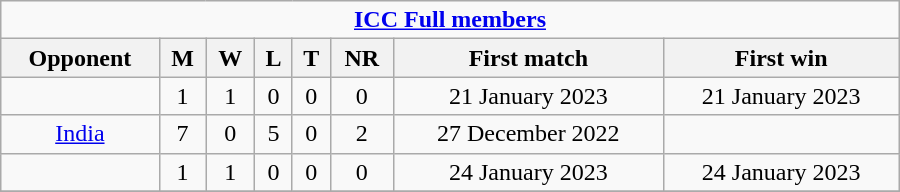<table class="wikitable" style="text-align: center; width: 600px">
<tr>
<td colspan="30" style="text-align: center;"><strong><a href='#'>ICC Full members</a></strong></td>
</tr>
<tr>
<th>Opponent</th>
<th>M</th>
<th>W</th>
<th>L</th>
<th>T</th>
<th>NR</th>
<th>First match</th>
<th>First win</th>
</tr>
<tr>
<td></td>
<td>1</td>
<td>1</td>
<td>0</td>
<td>0</td>
<td>0</td>
<td>21 January 2023</td>
<td>21 January 2023</td>
</tr>
<tr>
<td> <a href='#'>India</a></td>
<td>7</td>
<td>0</td>
<td>5</td>
<td>0</td>
<td>2</td>
<td>27 December 2022</td>
<td></td>
</tr>
<tr>
<td></td>
<td>1</td>
<td>1</td>
<td>0</td>
<td>0</td>
<td>0</td>
<td>24 January 2023</td>
<td>24 January 2023</td>
</tr>
<tr>
</tr>
</table>
